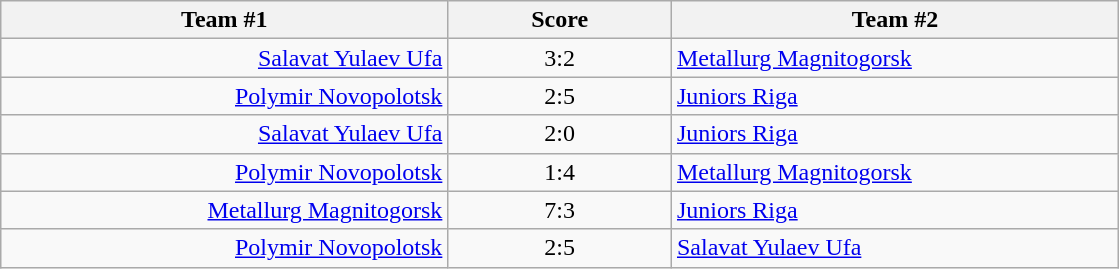<table class="wikitable" style="text-align: center;">
<tr>
<th width=22%>Team #1</th>
<th width=11%>Score</th>
<th width=22%>Team #2</th>
</tr>
<tr>
<td style="text-align: right;"><a href='#'>Salavat Yulaev Ufa</a> </td>
<td>3:2</td>
<td style="text-align: left;"> <a href='#'>Metallurg Magnitogorsk</a></td>
</tr>
<tr>
<td style="text-align: right;"><a href='#'>Polymir Novopolotsk</a> </td>
<td>2:5</td>
<td style="text-align: left;"> <a href='#'>Juniors Riga</a></td>
</tr>
<tr>
<td style="text-align: right;"><a href='#'>Salavat Yulaev Ufa</a> </td>
<td>2:0</td>
<td style="text-align: left;"> <a href='#'>Juniors Riga</a></td>
</tr>
<tr>
<td style="text-align: right;"><a href='#'>Polymir Novopolotsk</a> </td>
<td>1:4</td>
<td style="text-align: left;"> <a href='#'>Metallurg Magnitogorsk</a></td>
</tr>
<tr>
<td style="text-align: right;"><a href='#'>Metallurg Magnitogorsk</a> </td>
<td>7:3</td>
<td style="text-align: left;"> <a href='#'>Juniors Riga</a></td>
</tr>
<tr>
<td style="text-align: right;"><a href='#'>Polymir Novopolotsk</a> </td>
<td>2:5</td>
<td style="text-align: left;"> <a href='#'>Salavat Yulaev Ufa</a></td>
</tr>
</table>
